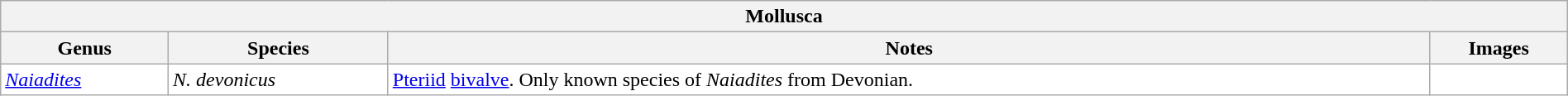<table class="wikitable sortable" style="background:white; width:100%;">
<tr>
<th colspan="4" align="center">Mollusca</th>
</tr>
<tr>
<th>Genus</th>
<th>Species</th>
<th>Notes</th>
<th>Images</th>
</tr>
<tr>
<td><em><a href='#'>Naiadites</a></em></td>
<td><em>N. devonicus</em></td>
<td><a href='#'>Pteriid</a> <a href='#'>bivalve</a>. Only known species of <em>Naiadites</em> from Devonian.</td>
<td></td>
</tr>
</table>
